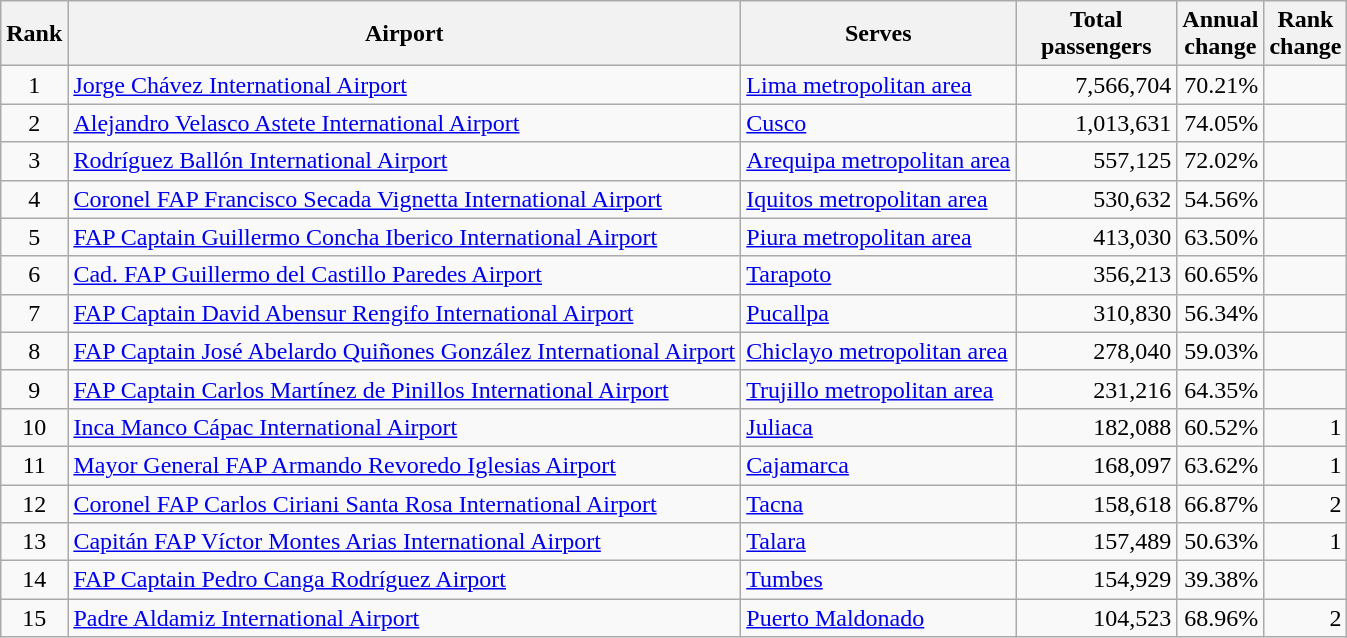<table class="wikitable sortable">
<tr>
<th>Rank</th>
<th>Airport</th>
<th>Serves</th>
<th style="width:100px">Total<br>passengers</th>
<th>Annual<br>change</th>
<th>Rank<br>change</th>
</tr>
<tr>
<td align="center">1</td>
<td><a href='#'>Jorge Chávez International Airport</a></td>
<td><a href='#'>Lima metropolitan area</a></td>
<td align="right">7,566,704</td>
<td align="right">70.21%</td>
<td align="right"></td>
</tr>
<tr>
<td align="center">2</td>
<td><a href='#'>Alejandro Velasco Astete International Airport</a></td>
<td><a href='#'>Cusco</a></td>
<td align="right">1,013,631</td>
<td align="right">74.05%</td>
<td align="right"></td>
</tr>
<tr>
<td align="center">3</td>
<td><a href='#'>Rodríguez Ballón International Airport</a></td>
<td><a href='#'>Arequipa metropolitan area</a></td>
<td align="right">557,125</td>
<td align="right">72.02%</td>
<td align="right"></td>
</tr>
<tr>
<td align="center">4</td>
<td><a href='#'>Coronel FAP Francisco Secada Vignetta International Airport</a></td>
<td><a href='#'>Iquitos metropolitan area</a></td>
<td align="right">530,632</td>
<td align="right">54.56%</td>
<td align="right"></td>
</tr>
<tr>
<td align="center">5</td>
<td><a href='#'>FAP Captain Guillermo Concha Iberico International Airport</a></td>
<td><a href='#'>Piura metropolitan area</a></td>
<td align="right">413,030</td>
<td align="right">63.50%</td>
<td align="right"></td>
</tr>
<tr>
<td align="center">6</td>
<td><a href='#'>Cad. FAP Guillermo del Castillo Paredes Airport</a></td>
<td><a href='#'>Tarapoto</a></td>
<td align="right">356,213</td>
<td align="right">60.65%</td>
<td align="right"></td>
</tr>
<tr>
<td align="center">7</td>
<td><a href='#'>FAP Captain David Abensur Rengifo International Airport</a></td>
<td><a href='#'>Pucallpa</a></td>
<td align="right">310,830</td>
<td align="right">56.34%</td>
<td align="right"></td>
</tr>
<tr>
<td align="center">8</td>
<td><a href='#'>FAP Captain José Abelardo Quiñones González International Airport</a></td>
<td><a href='#'>Chiclayo metropolitan area</a></td>
<td align="right">278,040</td>
<td align="right">59.03%</td>
<td align="right"></td>
</tr>
<tr>
<td align="center">9</td>
<td><a href='#'>FAP Captain Carlos Martínez de Pinillos International Airport</a></td>
<td><a href='#'>Trujillo metropolitan area</a></td>
<td align="right">231,216</td>
<td align="right">64.35%</td>
<td align="right"></td>
</tr>
<tr>
<td align="center">10</td>
<td><a href='#'>Inca Manco Cápac International Airport</a></td>
<td><a href='#'>Juliaca</a></td>
<td align="right">182,088</td>
<td align="right">60.52%</td>
<td align="right">1</td>
</tr>
<tr>
<td align="center">11</td>
<td><a href='#'>Mayor General FAP Armando Revoredo Iglesias Airport</a></td>
<td><a href='#'>Cajamarca</a></td>
<td align="right">168,097</td>
<td align="right">63.62%</td>
<td align="right">1</td>
</tr>
<tr>
<td align="center">12</td>
<td><a href='#'>Coronel FAP Carlos Ciriani Santa Rosa International Airport</a></td>
<td><a href='#'>Tacna</a></td>
<td align="right">158,618</td>
<td align="right">66.87%</td>
<td align="right">2</td>
</tr>
<tr>
<td align="center">13</td>
<td><a href='#'>Capitán FAP Víctor Montes Arias International Airport</a></td>
<td><a href='#'>Talara</a></td>
<td align="right">157,489</td>
<td align="right">50.63%</td>
<td align="right">1</td>
</tr>
<tr>
<td align="center">14</td>
<td><a href='#'>FAP Captain Pedro Canga Rodríguez Airport</a></td>
<td><a href='#'>Tumbes</a></td>
<td align="right">154,929</td>
<td align="right">39.38%</td>
<td align="right"></td>
</tr>
<tr>
<td align="center">15</td>
<td><a href='#'>Padre Aldamiz International Airport</a></td>
<td><a href='#'>Puerto Maldonado</a></td>
<td align="right">104,523</td>
<td align="right">68.96%</td>
<td align="right">2</td>
</tr>
</table>
